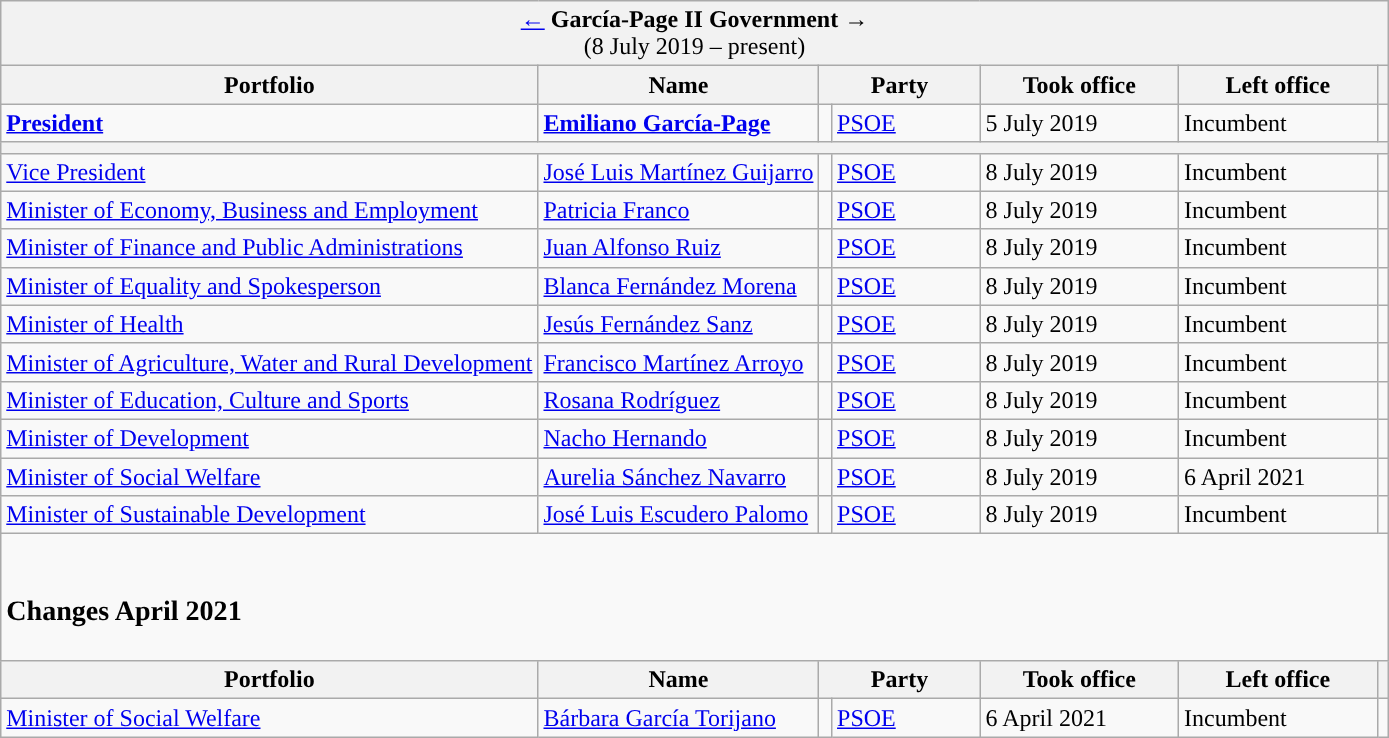<table class="wikitable">
<tr>
<td colspan="7" bgcolor="#F2F2F2" align="center"><a href='#'>←</a> <strong>García-Page II Government</strong> →<br>(8 July 2019 – present)</td>
</tr>
<tr>
<th>Portfolio</th>
<th>Name</th>
<th width="100px" colspan="2">Party</th>
<th width="125px">Took office</th>
<th width="125px">Left office</th>
<th></th>
</tr>
<tr>
<td><strong><a href='#'>President</a></strong></td>
<td><strong><a href='#'>Emiliano García-Page</a></strong></td>
<td width="1" style="background-color:"></td>
<td><a href='#'>PSOE</a></td>
<td>5 July 2019</td>
<td>Incumbent</td>
<td align="center"></td>
</tr>
<tr>
<th colspan="7"></th>
</tr>
<tr>
<td><a href='#'>Vice President</a></td>
<td><a href='#'>José Luis Martínez Guijarro</a></td>
<td style="background-color:"></td>
<td><a href='#'>PSOE</a></td>
<td>8 July 2019</td>
<td>Incumbent</td>
<td align="center"></td>
</tr>
<tr>
<td><a href='#'>Minister of Economy, Business and Employment</a></td>
<td><a href='#'>Patricia Franco</a></td>
<td style="background-color:"></td>
<td><a href='#'>PSOE</a> </td>
<td>8 July 2019</td>
<td>Incumbent</td>
<td align="center"></td>
</tr>
<tr>
<td><a href='#'>Minister of Finance and Public Administrations</a></td>
<td><a href='#'>Juan Alfonso Ruiz</a></td>
<td style="background-color:"></td>
<td><a href='#'>PSOE</a></td>
<td>8 July 2019</td>
<td>Incumbent</td>
<td align="center"></td>
</tr>
<tr>
<td><a href='#'>Minister of Equality and Spokesperson</a></td>
<td><a href='#'>Blanca Fernández Morena</a></td>
<td style="background-color:"></td>
<td><a href='#'>PSOE</a></td>
<td>8 July 2019</td>
<td>Incumbent</td>
<td align="center"></td>
</tr>
<tr>
<td><a href='#'>Minister of Health</a></td>
<td><a href='#'>Jesús Fernández Sanz</a></td>
<td style="background-color:"></td>
<td><a href='#'>PSOE</a> </td>
<td>8 July 2019</td>
<td>Incumbent</td>
<td align="center"></td>
</tr>
<tr>
<td><a href='#'>Minister of Agriculture, Water and Rural Development</a></td>
<td><a href='#'>Francisco Martínez Arroyo</a></td>
<td style="background-color:"></td>
<td><a href='#'>PSOE</a> </td>
<td>8 July 2019</td>
<td>Incumbent</td>
<td align="center"></td>
</tr>
<tr>
<td><a href='#'>Minister of Education, Culture and Sports</a></td>
<td><a href='#'>Rosana Rodríguez</a></td>
<td style="background-color:"></td>
<td><a href='#'>PSOE</a></td>
<td>8 July 2019</td>
<td>Incumbent</td>
<td align="center"></td>
</tr>
<tr>
<td><a href='#'>Minister of Development</a></td>
<td><a href='#'>Nacho Hernando</a></td>
<td style="background-color:"></td>
<td><a href='#'>PSOE</a></td>
<td>8 July 2019</td>
<td>Incumbent</td>
<td align="center"></td>
</tr>
<tr>
<td><a href='#'>Minister of Social Welfare</a></td>
<td><a href='#'>Aurelia Sánchez Navarro</a></td>
<td style="background-color:"></td>
<td><a href='#'>PSOE</a> </td>
<td>8 July 2019</td>
<td>6 April 2021</td>
<td align="center"></td>
</tr>
<tr>
<td><a href='#'>Minister of Sustainable Development</a></td>
<td><a href='#'>José Luis Escudero Palomo</a></td>
<td style="background-color:"></td>
<td><a href='#'>PSOE</a></td>
<td>8 July 2019</td>
<td>Incumbent</td>
<td align="center"></td>
</tr>
<tr>
<td colspan="7"><br><h3>Changes April 2021</h3></td>
</tr>
<tr>
<th>Portfolio</th>
<th>Name</th>
<th colspan="2">Party</th>
<th>Took office</th>
<th>Left office</th>
<th></th>
</tr>
<tr>
<td><a href='#'>Minister of Social Welfare</a></td>
<td><a href='#'>Bárbara García Torijano</a></td>
<td style="background-color:"></td>
<td><a href='#'>PSOE</a></td>
<td>6 April 2021</td>
<td>Incumbent</td>
<td align="center"></td>
</tr>
</table>
